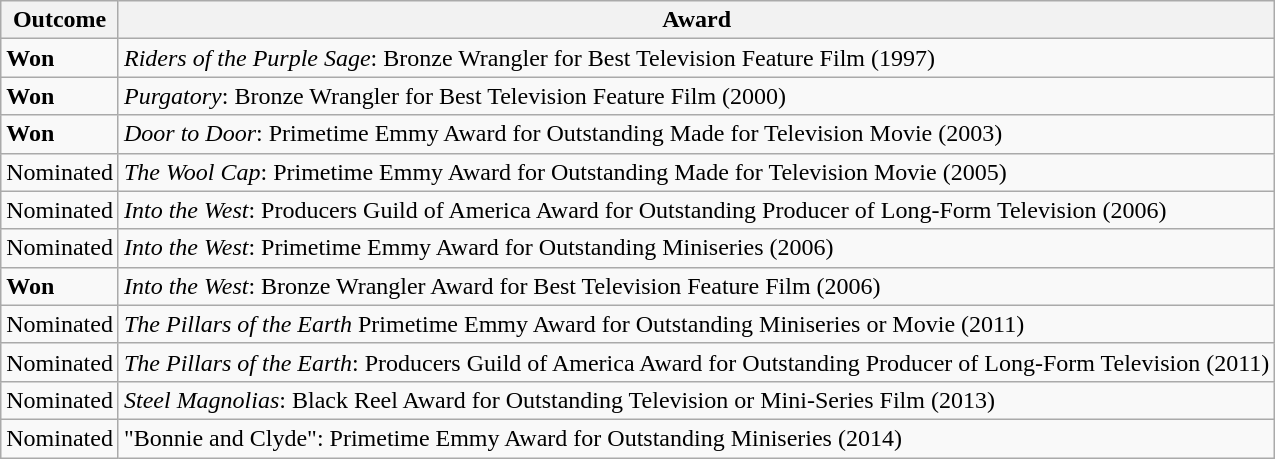<table class="wikitable">
<tr>
<th>Outcome</th>
<th>Award</th>
</tr>
<tr>
<td><strong>Won</strong></td>
<td><em>Riders of the Purple Sage</em>: Bronze Wrangler for Best Television Feature Film (1997)</td>
</tr>
<tr>
<td><strong>Won</strong></td>
<td><em>Purgatory</em>: Bronze Wrangler for Best Television Feature Film (2000)</td>
</tr>
<tr>
<td><strong>Won</strong></td>
<td><em>Door to Door</em>: Primetime Emmy Award for Outstanding Made for Television Movie (2003)</td>
</tr>
<tr>
<td>Nominated</td>
<td><em>The Wool Cap</em>: Primetime Emmy Award for Outstanding Made for Television Movie (2005)</td>
</tr>
<tr>
<td>Nominated</td>
<td><em>Into the West</em>: Producers Guild of America Award for Outstanding Producer of Long-Form Television (2006)</td>
</tr>
<tr>
<td>Nominated</td>
<td><em>Into the West</em>: Primetime Emmy Award for Outstanding Miniseries (2006)</td>
</tr>
<tr>
<td><strong>Won</strong></td>
<td><em>Into the West</em>: Bronze Wrangler Award for Best Television Feature Film (2006)</td>
</tr>
<tr>
<td>Nominated</td>
<td><em>The Pillars of the Earth</em> Primetime Emmy Award for Outstanding Miniseries or Movie (2011)</td>
</tr>
<tr>
<td>Nominated</td>
<td><em>The Pillars of the Earth</em>: Producers Guild of America Award for Outstanding Producer of Long-Form Television (2011)</td>
</tr>
<tr>
<td>Nominated</td>
<td><em>Steel Magnolias</em>: Black Reel Award for Outstanding Television or Mini-Series Film (2013)</td>
</tr>
<tr>
<td>Nominated</td>
<td>"Bonnie and Clyde": Primetime Emmy Award for Outstanding Miniseries (2014)</td>
</tr>
</table>
